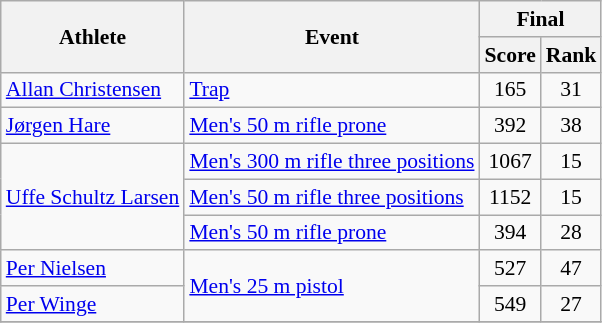<table class="wikitable" style="font-size:90%">
<tr>
<th rowspan="2">Athlete</th>
<th rowspan="2">Event</th>
<th colspan="2">Final</th>
</tr>
<tr>
<th>Score</th>
<th>Rank</th>
</tr>
<tr>
<td rowspan=1><a href='#'>Allan Christensen</a></td>
<td><a href='#'>Trap</a></td>
<td align="center">165</td>
<td align="center">31</td>
</tr>
<tr>
<td rowspan=1><a href='#'>Jørgen Hare</a></td>
<td><a href='#'>Men's 50 m rifle prone</a></td>
<td align="center">392</td>
<td align="center">38</td>
</tr>
<tr>
<td rowspan=3><a href='#'>Uffe Schultz Larsen</a></td>
<td><a href='#'>Men's 300 m rifle three positions</a></td>
<td align="center">1067</td>
<td align="center">15</td>
</tr>
<tr>
<td><a href='#'>Men's 50 m rifle three positions</a></td>
<td align="center">1152</td>
<td align="center">15</td>
</tr>
<tr>
<td><a href='#'>Men's 50 m rifle prone</a></td>
<td align="center">394</td>
<td align="center">28</td>
</tr>
<tr>
<td rowspan=1><a href='#'>Per Nielsen</a></td>
<td rowspan=2><a href='#'>Men's 25 m pistol</a></td>
<td align="center">527</td>
<td align="center">47</td>
</tr>
<tr>
<td rowspan=1><a href='#'>Per Winge</a></td>
<td align="center">549</td>
<td align="center">27</td>
</tr>
<tr>
</tr>
</table>
